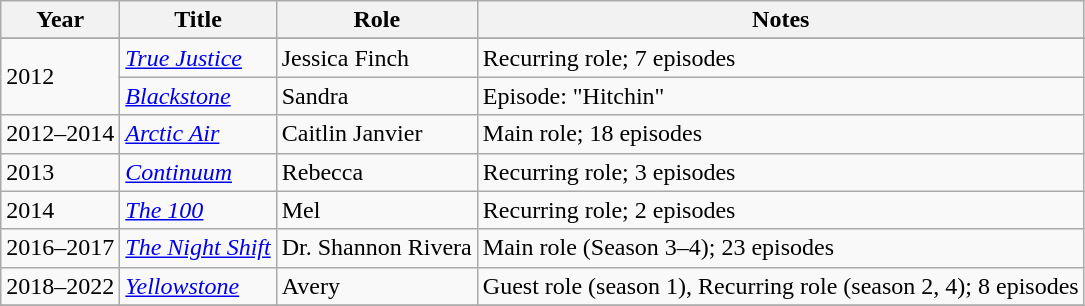<table class="wikitable sortable">
<tr>
<th>Year</th>
<th>Title</th>
<th>Role</th>
<th class="unsortable">Notes</th>
</tr>
<tr>
</tr>
<tr>
<td rowspan=2>2012</td>
<td><em><a href='#'>True Justice</a></em></td>
<td>Jessica Finch</td>
<td>Recurring role; 7 episodes</td>
</tr>
<tr>
<td><em><a href='#'>Blackstone</a></em></td>
<td>Sandra</td>
<td>Episode: "Hitchin"</td>
</tr>
<tr>
<td>2012–2014</td>
<td><em><a href='#'>Arctic Air</a></em></td>
<td>Caitlin Janvier</td>
<td>Main role; 18 episodes</td>
</tr>
<tr>
<td>2013</td>
<td><em><a href='#'>Continuum</a></em></td>
<td>Rebecca</td>
<td>Recurring role; 3 episodes</td>
</tr>
<tr>
<td>2014</td>
<td data-sort-value="100, The"><em><a href='#'>The 100</a></em></td>
<td>Mel</td>
<td>Recurring role; 2 episodes</td>
</tr>
<tr>
<td>2016–2017</td>
<td data-sort-value="Night Shift, The"><em><a href='#'>The Night Shift</a></em></td>
<td>Dr. Shannon Rivera</td>
<td>Main role (Season 3–4); 23 episodes</td>
</tr>
<tr>
<td>2018–2022</td>
<td><em><a href='#'>Yellowstone</a></em></td>
<td>Avery</td>
<td>Guest role (season 1), Recurring role (season 2, 4); 8 episodes</td>
</tr>
<tr>
</tr>
</table>
